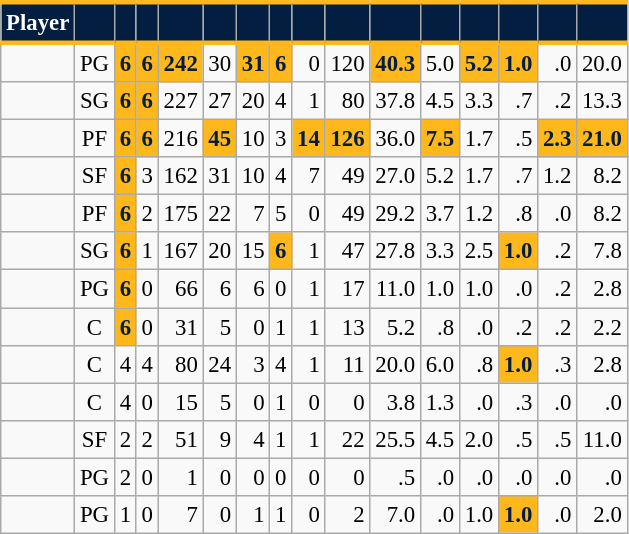<table class="wikitable sortable" style="font-size: 95%; text-align:right;">
<tr>
<th style="background:#041E42; color:#FFFFFF; border-top:#FFB81C 3px solid; border-bottom:#FFB81C 3px solid;">Player</th>
<th style="background:#041E42; color:#FFFFFF; border-top:#FFB81C 3px solid; border-bottom:#FFB81C 3px solid;"></th>
<th style="background:#041E42; color:#FFFFFF; border-top:#FFB81C 3px solid; border-bottom:#FFB81C 3px solid;"></th>
<th style="background:#041E42; color:#FFFFFF; border-top:#FFB81C 3px solid; border-bottom:#FFB81C 3px solid;"></th>
<th style="background:#041E42; color:#FFFFFF; border-top:#FFB81C 3px solid; border-bottom:#FFB81C 3px solid;"></th>
<th style="background:#041E42; color:#FFFFFF; border-top:#FFB81C 3px solid; border-bottom:#FFB81C 3px solid;"></th>
<th style="background:#041E42; color:#FFFFFF; border-top:#FFB81C 3px solid; border-bottom:#FFB81C 3px solid;"></th>
<th style="background:#041E42; color:#FFFFFF; border-top:#FFB81C 3px solid; border-bottom:#FFB81C 3px solid;"></th>
<th style="background:#041E42; color:#FFFFFF; border-top:#FFB81C 3px solid; border-bottom:#FFB81C 3px solid;"></th>
<th style="background:#041E42; color:#FFFFFF; border-top:#FFB81C 3px solid; border-bottom:#FFB81C 3px solid;"></th>
<th style="background:#041E42; color:#FFFFFF; border-top:#FFB81C 3px solid; border-bottom:#FFB81C 3px solid;"></th>
<th style="background:#041E42; color:#FFFFFF; border-top:#FFB81C 3px solid; border-bottom:#FFB81C 3px solid;"></th>
<th style="background:#041E42; color:#FFFFFF; border-top:#FFB81C 3px solid; border-bottom:#FFB81C 3px solid;"></th>
<th style="background:#041E42; color:#FFFFFF; border-top:#FFB81C 3px solid; border-bottom:#FFB81C 3px solid;"></th>
<th style="background:#041E42; color:#FFFFFF; border-top:#FFB81C 3px solid; border-bottom:#FFB81C 3px solid;"></th>
<th style="background:#041E42; color:#FFFFFF; border-top:#FFB81C 3px solid; border-bottom:#FFB81C 3px solid;"></th>
</tr>
<tr>
<td style="text-align:left;"></td>
<td style="text-align:center;">PG</td>
<td style="background:#FFB81C; color:#041E42;"><strong>6</strong></td>
<td style="background:#FFB81C; color:#041E42;"><strong>6</strong></td>
<td style="background:#FFB81C; color:#041E42;"><strong>242</strong></td>
<td>30</td>
<td style="background:#FFB81C; color:#041E42;"><strong>31</strong></td>
<td style="background:#FFB81C; color:#041E42;"><strong>6</strong></td>
<td>0</td>
<td>120</td>
<td style="background:#FFB81C; color:#041E42;"><strong>40.3</strong></td>
<td>5.0</td>
<td style="background:#FFB81C; color:#041E42;"><strong>5.2</strong></td>
<td style="background:#FFB81C; color:#041E42;"><strong>1.0</strong></td>
<td>.0</td>
<td>20.0</td>
</tr>
<tr>
<td style="text-align:left;"></td>
<td style="text-align:center;">SG</td>
<td style="background:#FFB81C; color:#041E42;"><strong>6</strong></td>
<td style="background:#FFB81C; color:#041E42;"><strong>6</strong></td>
<td>227</td>
<td>27</td>
<td>20</td>
<td>4</td>
<td>1</td>
<td>80</td>
<td>37.8</td>
<td>4.5</td>
<td>3.3</td>
<td>.7</td>
<td>.2</td>
<td>13.3</td>
</tr>
<tr>
<td style="text-align:left;"></td>
<td style="text-align:center;">PF</td>
<td style="background:#FFB81C; color:#041E42;"><strong>6</strong></td>
<td style="background:#FFB81C; color:#041E42;"><strong>6</strong></td>
<td>216</td>
<td style="background:#FFB81C; color:#041E42;"><strong>45</strong></td>
<td>10</td>
<td>3</td>
<td style="background:#FFB81C; color:#041E42;"><strong>14</strong></td>
<td style="background:#FFB81C; color:#041E42;"><strong>126</strong></td>
<td>36.0</td>
<td style="background:#FFB81C; color:#041E42;"><strong>7.5</strong></td>
<td>1.7</td>
<td>.5</td>
<td style="background:#FFB81C; color:#041E42;"><strong>2.3</strong></td>
<td style="background:#FFB81C; color:#041E42;"><strong>21.0</strong></td>
</tr>
<tr>
<td style="text-align:left;"></td>
<td style="text-align:center;">SF</td>
<td style="background:#FFB81C; color:#041E42;"><strong>6</strong></td>
<td>3</td>
<td>162</td>
<td>31</td>
<td>10</td>
<td>4</td>
<td>7</td>
<td>49</td>
<td>27.0</td>
<td>5.2</td>
<td>1.7</td>
<td>.7</td>
<td>1.2</td>
<td>8.2</td>
</tr>
<tr>
<td style="text-align:left;"></td>
<td style="text-align:center;">PF</td>
<td style="background:#FFB81C; color:#041E42;"><strong>6</strong></td>
<td>2</td>
<td>175</td>
<td>22</td>
<td>7</td>
<td>5</td>
<td>0</td>
<td>49</td>
<td>29.2</td>
<td>3.7</td>
<td>1.2</td>
<td>.8</td>
<td>.0</td>
<td>8.2</td>
</tr>
<tr>
<td style="text-align:left;"></td>
<td style="text-align:center;">SG</td>
<td style="background:#FFB81C; color:#041E42;"><strong>6</strong></td>
<td>1</td>
<td>167</td>
<td>20</td>
<td>15</td>
<td style="background:#FFB81C; color:#041E42;"><strong>6</strong></td>
<td>1</td>
<td>47</td>
<td>27.8</td>
<td>3.3</td>
<td>2.5</td>
<td style="background:#FFB81C; color:#041E42;"><strong>1.0</strong></td>
<td>.2</td>
<td>7.8</td>
</tr>
<tr>
<td style="text-align:left;"></td>
<td style="text-align:center;">PG</td>
<td style="background:#FFB81C; color:#041E42;"><strong>6</strong></td>
<td>0</td>
<td>66</td>
<td>6</td>
<td>6</td>
<td>0</td>
<td>1</td>
<td>17</td>
<td>11.0</td>
<td>1.0</td>
<td>1.0</td>
<td>.0</td>
<td>.2</td>
<td>2.8</td>
</tr>
<tr>
<td style="text-align:left;"></td>
<td style="text-align:center;">C</td>
<td style="background:#FFB81C; color:#041E42;"><strong>6</strong></td>
<td>0</td>
<td>31</td>
<td>5</td>
<td>0</td>
<td>1</td>
<td>1</td>
<td>13</td>
<td>5.2</td>
<td>.8</td>
<td>.0</td>
<td>.2</td>
<td>.2</td>
<td>2.2</td>
</tr>
<tr>
<td style="text-align:left;"></td>
<td style="text-align:center;">C</td>
<td>4</td>
<td>4</td>
<td>80</td>
<td>24</td>
<td>3</td>
<td>4</td>
<td>1</td>
<td>11</td>
<td>20.0</td>
<td>6.0</td>
<td>.8</td>
<td style="background:#FFB81C; color:#041E42;"><strong>1.0</strong></td>
<td>.3</td>
<td>2.8</td>
</tr>
<tr>
<td style="text-align:left;"></td>
<td style="text-align:center;">C</td>
<td>4</td>
<td>0</td>
<td>15</td>
<td>5</td>
<td>0</td>
<td>1</td>
<td>0</td>
<td>0</td>
<td>3.8</td>
<td>1.3</td>
<td>.0</td>
<td>.3</td>
<td>.0</td>
<td>.0</td>
</tr>
<tr>
<td style="text-align:left;"></td>
<td style="text-align:center;">SF</td>
<td>2</td>
<td>2</td>
<td>51</td>
<td>9</td>
<td>4</td>
<td>1</td>
<td>1</td>
<td>22</td>
<td>25.5</td>
<td>4.5</td>
<td>2.0</td>
<td>.5</td>
<td>.5</td>
<td>11.0</td>
</tr>
<tr>
<td style="text-align:left;"></td>
<td style="text-align:center;">PG</td>
<td>2</td>
<td>0</td>
<td>1</td>
<td>0</td>
<td>0</td>
<td>0</td>
<td>0</td>
<td>0</td>
<td>.5</td>
<td>.0</td>
<td>.0</td>
<td>.0</td>
<td>.0</td>
<td>.0</td>
</tr>
<tr>
<td style="text-align:left;"></td>
<td style="text-align:center;">PG</td>
<td>1</td>
<td>0</td>
<td>7</td>
<td>0</td>
<td>1</td>
<td>1</td>
<td>0</td>
<td>2</td>
<td>7.0</td>
<td>.0</td>
<td>1.0</td>
<td style="background:#FFB81C; color:#041E42;"><strong>1.0</strong></td>
<td>.0</td>
<td>2.0</td>
</tr>
</table>
